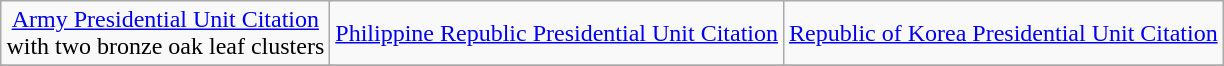<table class="wikitable" style="margin:1em auto; text-align:center;">
<tr>
<td colspan="6"><a href='#'>Army Presidential Unit Citation</a><br>with two bronze oak leaf clusters</td>
<td colspan="6"><a href='#'>Philippine Republic Presidential Unit Citation</a></td>
<td colspan="6"><a href='#'>Republic of Korea Presidential Unit Citation</a></td>
</tr>
<tr>
</tr>
</table>
